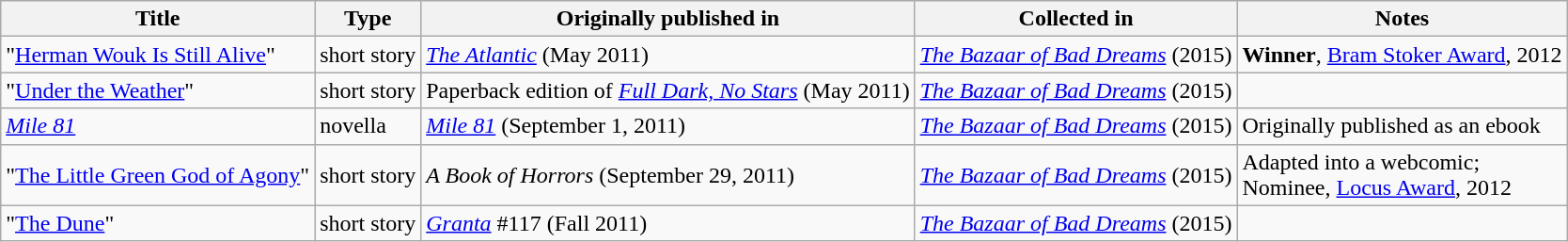<table class="wikitable">
<tr>
<th>Title</th>
<th>Type</th>
<th>Originally published in</th>
<th>Collected in</th>
<th>Notes</th>
</tr>
<tr>
<td>"<a href='#'>Herman Wouk Is Still Alive</a>"</td>
<td>short story</td>
<td><em><a href='#'>The Atlantic</a></em> (May 2011)</td>
<td><em><a href='#'>The Bazaar of Bad Dreams</a></em> (2015)</td>
<td><strong>Winner</strong>, <a href='#'>Bram Stoker Award</a>, 2012</td>
</tr>
<tr>
<td>"<a href='#'>Under the Weather</a>"</td>
<td>short story</td>
<td>Paperback edition of <em><a href='#'>Full Dark, No Stars</a></em> (May 2011)</td>
<td><em><a href='#'>The Bazaar of Bad Dreams</a></em> (2015)</td>
<td></td>
</tr>
<tr>
<td><em><a href='#'>Mile 81</a></em></td>
<td>novella</td>
<td><em><a href='#'>Mile 81</a></em> (September 1, 2011)</td>
<td><em><a href='#'>The Bazaar of Bad Dreams</a></em> (2015)</td>
<td>Originally published as an ebook</td>
</tr>
<tr>
<td>"<a href='#'>The Little Green God of Agony</a>"</td>
<td>short story</td>
<td><em>A Book of Horrors</em> (September 29, 2011)</td>
<td><em><a href='#'>The Bazaar of Bad Dreams</a></em> (2015)</td>
<td>Adapted into a webcomic;<br>Nominee, <a href='#'>Locus Award</a>, 2012</td>
</tr>
<tr>
<td>"<a href='#'>The Dune</a>"</td>
<td>short story</td>
<td><em><a href='#'>Granta</a></em> #117 (Fall 2011)</td>
<td><em><a href='#'>The Bazaar of Bad Dreams</a></em> (2015)</td>
<td></td>
</tr>
</table>
